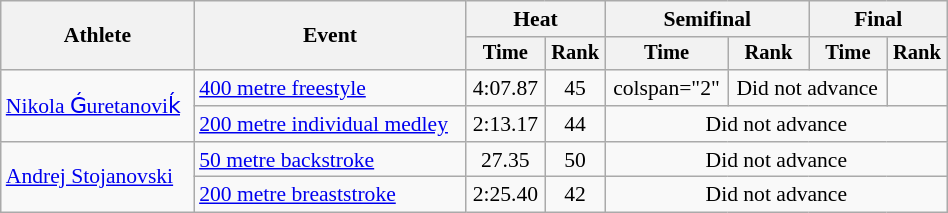<table class="wikitable" style="text-align:center; font-size:90%; width:50%;">
<tr>
<th rowspan="2">Athlete</th>
<th rowspan="2">Event</th>
<th colspan="2">Heat</th>
<th colspan="2">Semifinal</th>
<th colspan="2">Final</th>
</tr>
<tr style="font-size:95%">
<th>Time</th>
<th>Rank</th>
<th>Time</th>
<th>Rank</th>
<th>Time</th>
<th>Rank</th>
</tr>
<tr>
<td align=left rowspan=2><a href='#'>Nikola Ǵuretanoviḱ</a></td>
<td align=left><a href='#'>400 metre freestyle</a></td>
<td>4:07.87</td>
<td>45</td>
<td>colspan="2" </td>
<td colspan="2">Did not advance</td>
</tr>
<tr>
<td align=left><a href='#'>200 metre individual medley</a></td>
<td>2:13.17</td>
<td>44</td>
<td colspan=4>Did not advance</td>
</tr>
<tr>
<td align=left rowspan=2><a href='#'>Andrej Stojanovski</a></td>
<td align=left><a href='#'>50 metre backstroke</a></td>
<td>27.35</td>
<td>50</td>
<td colspan=4>Did not advance</td>
</tr>
<tr>
<td align=left><a href='#'>200 metre breaststroke</a></td>
<td>2:25.40</td>
<td>42</td>
<td colspan=4>Did not advance</td>
</tr>
</table>
